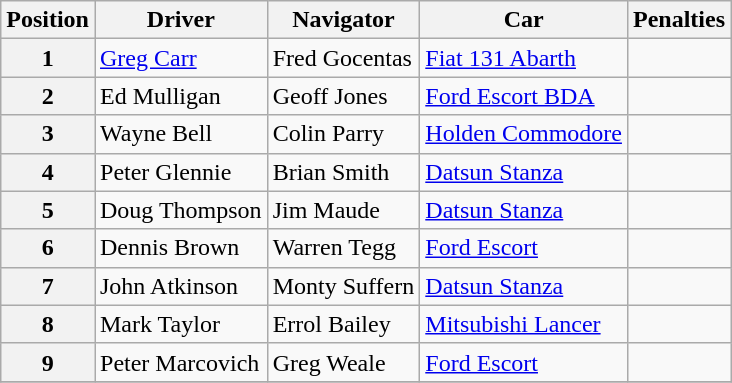<table class="wikitable" border="1">
<tr>
<th>Position</th>
<th>Driver</th>
<th>Navigator</th>
<th>Car</th>
<th>Penalties</th>
</tr>
<tr>
<th>1</th>
<td><a href='#'>Greg Carr</a></td>
<td>Fred Gocentas</td>
<td><a href='#'>Fiat 131 Abarth</a></td>
<td align="center"></td>
</tr>
<tr>
<th>2</th>
<td>Ed Mulligan</td>
<td>Geoff Jones</td>
<td><a href='#'>Ford Escort BDA</a></td>
<td align="center"></td>
</tr>
<tr>
<th>3</th>
<td>Wayne Bell</td>
<td>Colin Parry</td>
<td><a href='#'>Holden Commodore</a></td>
<td align="center"></td>
</tr>
<tr>
<th>4</th>
<td>Peter Glennie</td>
<td>Brian Smith</td>
<td><a href='#'>Datsun Stanza</a></td>
<td align="center"></td>
</tr>
<tr>
<th>5</th>
<td>Doug Thompson</td>
<td>Jim Maude</td>
<td><a href='#'>Datsun Stanza</a></td>
<td align="center"></td>
</tr>
<tr>
<th>6</th>
<td>Dennis Brown</td>
<td>Warren Tegg</td>
<td><a href='#'>Ford Escort</a></td>
<td align="center"></td>
</tr>
<tr>
<th>7</th>
<td>John Atkinson</td>
<td>Monty Suffern</td>
<td><a href='#'>Datsun Stanza</a></td>
<td align="center"></td>
</tr>
<tr>
<th>8</th>
<td>Mark Taylor</td>
<td>Errol Bailey</td>
<td><a href='#'>Mitsubishi Lancer</a></td>
<td align="center"></td>
</tr>
<tr>
<th>9</th>
<td>Peter Marcovich</td>
<td>Greg Weale</td>
<td><a href='#'>Ford Escort</a></td>
<td align="center"></td>
</tr>
<tr>
</tr>
</table>
